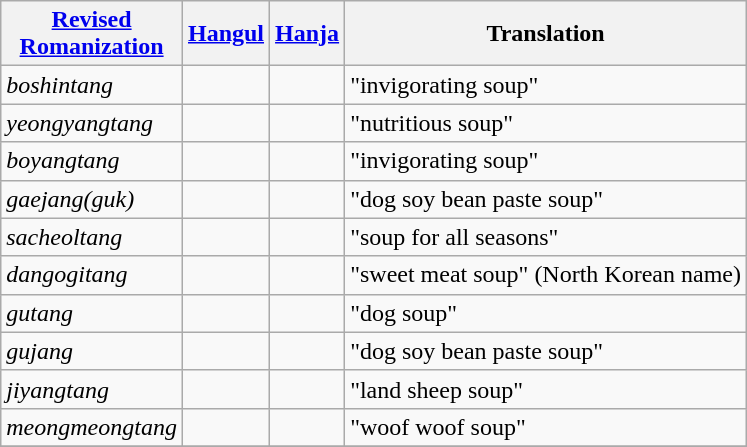<table class="wikitable">
<tr>
<th><a href='#'>Revised<br>Romanization</a></th>
<th><a href='#'>Hangul</a></th>
<th><a href='#'>Hanja</a></th>
<th>Translation</th>
</tr>
<tr>
<td><em>boshintang</em></td>
<td></td>
<td></td>
<td>"invigorating soup"</td>
</tr>
<tr>
<td><em>yeongyangtang</em></td>
<td></td>
<td></td>
<td>"nutritious soup"</td>
</tr>
<tr>
<td><em>boyangtang</em></td>
<td></td>
<td></td>
<td>"invigorating soup"</td>
</tr>
<tr>
<td><em>gaejang(guk)</em></td>
<td></td>
<td></td>
<td>"dog soy bean paste soup"</td>
</tr>
<tr>
<td><em>sacheoltang</em></td>
<td></td>
<td></td>
<td>"soup for all seasons"</td>
</tr>
<tr>
<td><em>dangogitang</em></td>
<td></td>
<td></td>
<td>"sweet meat soup" (North Korean name)</td>
</tr>
<tr>
<td><em>gutang</em></td>
<td></td>
<td></td>
<td>"dog soup"</td>
</tr>
<tr>
<td><em>gujang</em></td>
<td></td>
<td></td>
<td>"dog soy bean paste soup"</td>
</tr>
<tr>
<td><em>jiyangtang</em></td>
<td></td>
<td></td>
<td>"land sheep soup"</td>
</tr>
<tr>
<td><em>meongmeongtang</em></td>
<td></td>
<td></td>
<td>"woof woof soup"</td>
</tr>
<tr>
</tr>
</table>
